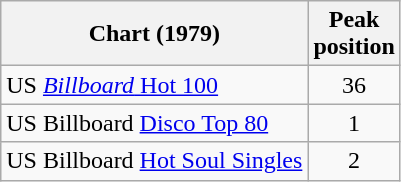<table class="wikitable sortable">
<tr>
<th>Chart (1979)</th>
<th>Peak<br>position</th>
</tr>
<tr>
<td align="left">US <a href='#'><em>Billboard</em> Hot 100</a></td>
<td align="center">36</td>
</tr>
<tr>
<td align="left">US  Billboard <a href='#'>Disco Top 80</a></td>
<td style="text-align:center;">1</td>
</tr>
<tr>
<td align="left">US  Billboard <a href='#'>Hot Soul Singles</a></td>
<td align="center">2</td>
</tr>
</table>
